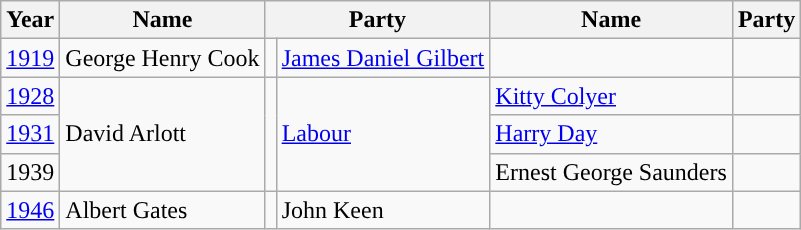<table class="wikitable">
<tr>
<th>Year</th>
<th>Name</th>
<th colspan=2>Party</th>
<th>Name</th>
<th colspan=2>Party</th>
</tr>
<tr>
<td><a href='#'>1919</a></td>
<td>George Henry Cook</td>
<td></td>
<td><a href='#'>James Daniel Gilbert</a></td>
<td></td>
</tr>
<tr>
<td><a href='#'>1928</a></td>
<td rowspan=3>David Arlott</td>
<td rowspan=3 style="background-color: "></td>
<td rowspan=3><a href='#'>Labour</a></td>
<td><a href='#'>Kitty Colyer</a></td>
<td></td>
</tr>
<tr>
<td><a href='#'>1931</a></td>
<td><a href='#'>Harry Day</a></td>
<td></td>
</tr>
<tr>
<td>1939</td>
<td>Ernest George Saunders</td>
<td></td>
</tr>
<tr>
<td><a href='#'>1946</a></td>
<td>Albert Gates</td>
<td></td>
<td>John Keen</td>
<td></td>
</tr>
</table>
